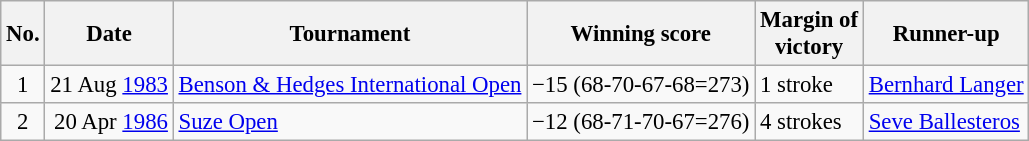<table class="wikitable" style="font-size:95%;">
<tr>
<th>No.</th>
<th>Date</th>
<th>Tournament</th>
<th>Winning score</th>
<th>Margin of<br>victory</th>
<th>Runner-up</th>
</tr>
<tr>
<td align=center>1</td>
<td align=right>21 Aug <a href='#'>1983</a></td>
<td><a href='#'>Benson & Hedges International Open</a></td>
<td>−15 (68-70-67-68=273)</td>
<td>1 stroke</td>
<td> <a href='#'>Bernhard Langer</a></td>
</tr>
<tr>
<td align=center>2</td>
<td align=right>20 Apr <a href='#'>1986</a></td>
<td><a href='#'>Suze Open</a></td>
<td>−12 (68-71-70-67=276)</td>
<td>4 strokes</td>
<td> <a href='#'>Seve Ballesteros</a></td>
</tr>
</table>
